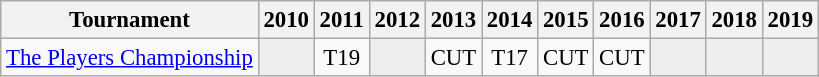<table class="wikitable" style="font-size:95%;text-align:center;">
<tr>
<th>Tournament</th>
<th>2010</th>
<th>2011</th>
<th>2012</th>
<th>2013</th>
<th>2014</th>
<th>2015</th>
<th>2016</th>
<th>2017</th>
<th>2018</th>
<th>2019</th>
</tr>
<tr>
<td align=left><a href='#'>The Players Championship</a></td>
<td style="background:#eeeeee;"></td>
<td>T19</td>
<td style="background:#eeeeee;"></td>
<td>CUT</td>
<td>T17</td>
<td>CUT</td>
<td>CUT</td>
<td style="background:#eeeeee;"></td>
<td style="background:#eeeeee;"></td>
<td style="background:#eeeeee;"></td>
</tr>
</table>
